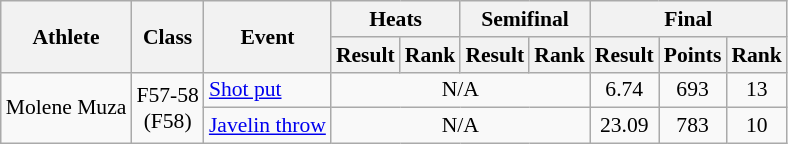<table class=wikitable style="font-size:90%">
<tr>
<th rowspan="2">Athlete</th>
<th rowspan="2">Class</th>
<th rowspan="2">Event</th>
<th colspan="2">Heats</th>
<th colspan="2">Semifinal</th>
<th colspan="3">Final</th>
</tr>
<tr>
<th>Result</th>
<th>Rank</th>
<th>Result</th>
<th>Rank</th>
<th>Result</th>
<th>Points</th>
<th>Rank</th>
</tr>
<tr>
<td rowspan="2">Molene Muza</td>
<td align="center" rowspan="2">F57-58<br>(F58)</td>
<td><a href='#'>Shot put</a></td>
<td align="center" colspan="4">N/A</td>
<td align="center">6.74</td>
<td align="center">693</td>
<td align="center">13</td>
</tr>
<tr>
<td><a href='#'>Javelin throw</a></td>
<td align="center" colspan="4">N/A</td>
<td align="center">23.09</td>
<td align="center">783</td>
<td align="center">10</td>
</tr>
</table>
